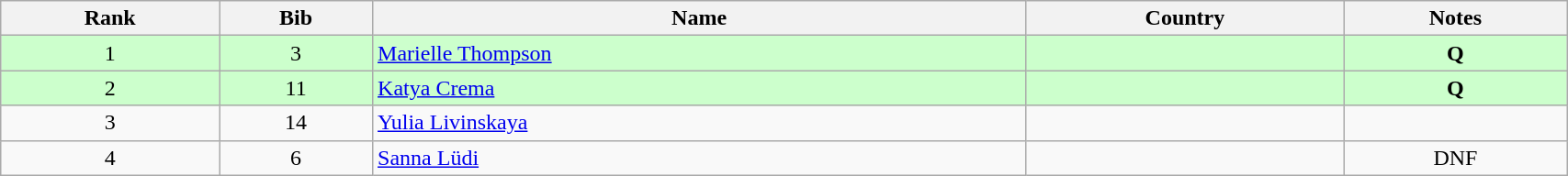<table class="wikitable" style="text-align:center;" width=90%>
<tr>
<th>Rank</th>
<th>Bib</th>
<th>Name</th>
<th>Country</th>
<th>Notes</th>
</tr>
<tr bgcolor="ccffcc">
<td>1</td>
<td>3</td>
<td align=left><a href='#'>Marielle Thompson</a></td>
<td align=left></td>
<td><strong>Q</strong></td>
</tr>
<tr bgcolor="ccffcc">
<td>2</td>
<td>11</td>
<td align=left><a href='#'>Katya Crema</a></td>
<td align=left></td>
<td><strong>Q</strong></td>
</tr>
<tr>
<td>3</td>
<td>14</td>
<td align=left><a href='#'>Yulia Livinskaya</a></td>
<td align=left></td>
<td></td>
</tr>
<tr>
<td>4</td>
<td>6</td>
<td align=left><a href='#'>Sanna Lüdi</a></td>
<td align=left></td>
<td>DNF</td>
</tr>
</table>
